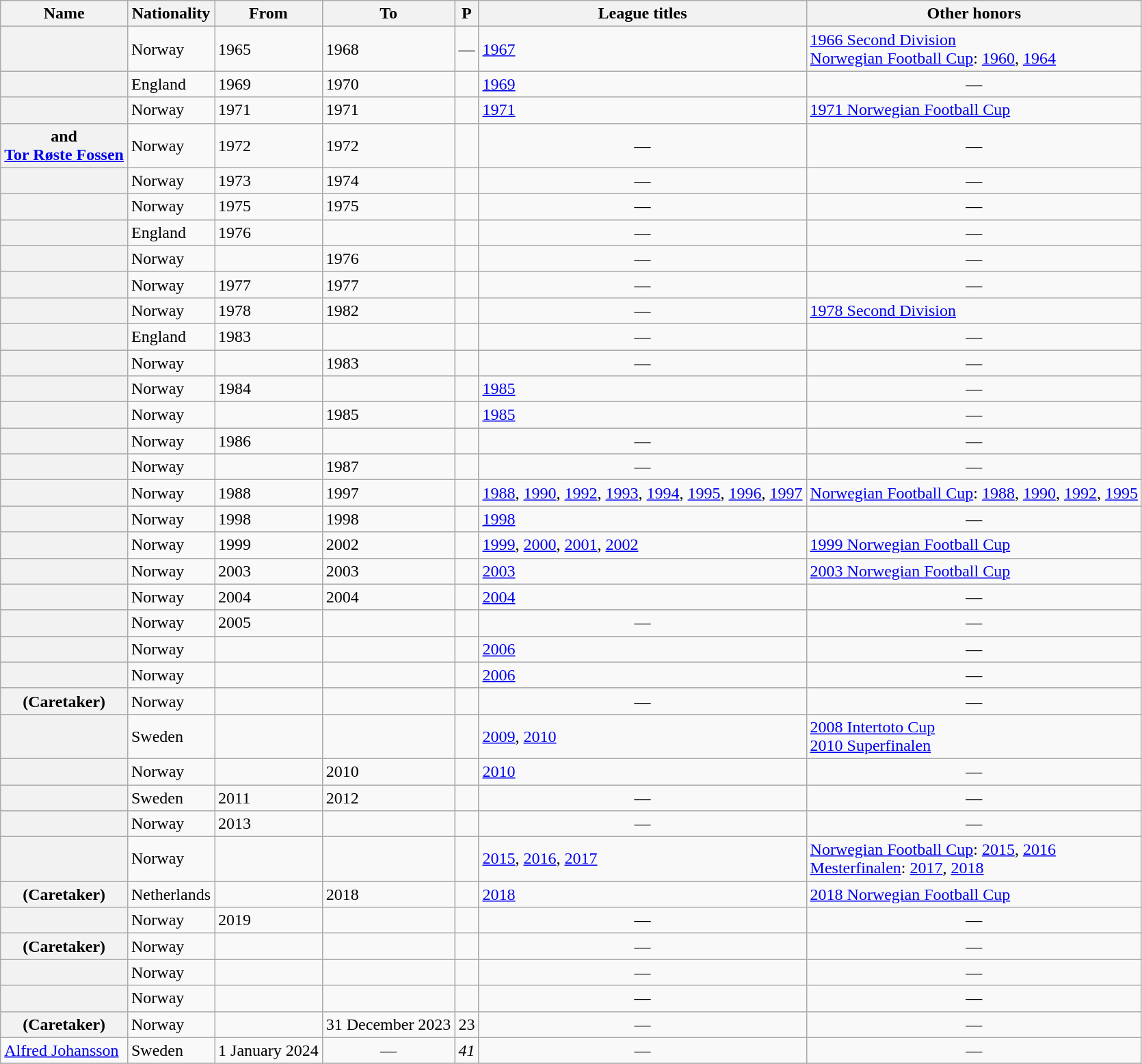<table class="wikitable plainrowheaders sortable">
<tr>
<th scope=col>Name</th>
<th scope=col>Nationality</th>
<th scope=col>From</th>
<th scope=col>To</th>
<th scope=col>P</th>
<th scope=col>League titles</th>
<th scope=col>Other honors</th>
</tr>
<tr>
<th scope=row></th>
<td> Norway</td>
<td>1965</td>
<td>1968</td>
<td align=center>—</td>
<td><a href='#'>1967</a></td>
<td><a href='#'>1966 Second Division</a><br><a href='#'>Norwegian Football Cup</a>: <a href='#'>1960</a>, <a href='#'>1964</a></td>
</tr>
<tr>
<th scope=row></th>
<td> England</td>
<td>1969</td>
<td>1970</td>
<td></td>
<td><a href='#'>1969</a></td>
<td align=center>—</td>
</tr>
<tr>
<th scope=row></th>
<td> Norway</td>
<td>1971</td>
<td>1971</td>
<td></td>
<td><a href='#'>1971</a></td>
<td><a href='#'>1971 Norwegian Football Cup</a></td>
</tr>
<tr>
<th scope=row> and<br><a href='#'>Tor Røste Fossen</a></th>
<td> Norway</td>
<td>1972</td>
<td>1972</td>
<td></td>
<td align=center>—</td>
<td align=center>—</td>
</tr>
<tr>
<th scope=row></th>
<td> Norway</td>
<td>1973</td>
<td>1974</td>
<td></td>
<td align=center>—</td>
<td align=center>—</td>
</tr>
<tr>
<th scope=row></th>
<td> Norway</td>
<td>1975</td>
<td>1975</td>
<td></td>
<td align=center>—</td>
<td align=center>—</td>
</tr>
<tr>
<th scope=row></th>
<td> England</td>
<td>1976</td>
<td></td>
<td></td>
<td align=center>—</td>
<td align=center>—</td>
</tr>
<tr>
<th scope=row></th>
<td> Norway</td>
<td></td>
<td>1976</td>
<td></td>
<td align=center>—</td>
<td align=center>—</td>
</tr>
<tr>
<th scope=row></th>
<td> Norway</td>
<td>1977</td>
<td>1977</td>
<td></td>
<td align=center>—</td>
<td align=center>—</td>
</tr>
<tr>
<th scope=row></th>
<td> Norway</td>
<td>1978</td>
<td>1982</td>
<td></td>
<td align=center>—</td>
<td><a href='#'>1978 Second Division</a></td>
</tr>
<tr>
<th scope=row></th>
<td> England</td>
<td>1983</td>
<td></td>
<td></td>
<td align=center>—</td>
<td align=center>—</td>
</tr>
<tr>
<th scope=row></th>
<td> Norway</td>
<td></td>
<td>1983</td>
<td></td>
<td align=center>—</td>
<td align=center>—</td>
</tr>
<tr>
<th scope=row></th>
<td> Norway</td>
<td>1984</td>
<td></td>
<td></td>
<td><a href='#'>1985</a></td>
<td align=center>—</td>
</tr>
<tr>
<th scope=row></th>
<td> Norway</td>
<td></td>
<td>1985</td>
<td></td>
<td><a href='#'>1985</a></td>
<td align=center>—</td>
</tr>
<tr>
<th scope=row></th>
<td> Norway</td>
<td>1986</td>
<td></td>
<td></td>
<td align=center>—</td>
<td align=center>—</td>
</tr>
<tr>
<th scope=row></th>
<td> Norway</td>
<td></td>
<td>1987</td>
<td></td>
<td align=center>—</td>
<td align=center>—</td>
</tr>
<tr>
<th scope=row></th>
<td> Norway</td>
<td>1988</td>
<td>1997</td>
<td></td>
<td><a href='#'>1988</a>, <a href='#'>1990</a>, <a href='#'>1992</a>, <a href='#'>1993</a>, <a href='#'>1994</a>, <a href='#'>1995</a>, <a href='#'>1996</a>, <a href='#'>1997</a></td>
<td><a href='#'>Norwegian Football Cup</a>: <a href='#'>1988</a>, <a href='#'>1990</a>, <a href='#'>1992</a>, <a href='#'>1995</a></td>
</tr>
<tr>
<th scope=row></th>
<td> Norway</td>
<td>1998</td>
<td>1998</td>
<td></td>
<td><a href='#'>1998</a></td>
<td align=center>—</td>
</tr>
<tr>
<th scope=row></th>
<td> Norway</td>
<td>1999</td>
<td>2002</td>
<td></td>
<td><a href='#'>1999</a>, <a href='#'>2000</a>, <a href='#'>2001</a>, <a href='#'>2002</a></td>
<td><a href='#'>1999 Norwegian Football Cup</a></td>
</tr>
<tr>
<th scope=row></th>
<td> Norway</td>
<td>2003</td>
<td>2003</td>
<td></td>
<td><a href='#'>2003</a></td>
<td><a href='#'>2003 Norwegian Football Cup</a></td>
</tr>
<tr>
<th scope=row></th>
<td> Norway</td>
<td>2004</td>
<td>2004</td>
<td></td>
<td><a href='#'>2004</a></td>
<td align=center>—</td>
</tr>
<tr>
<th scope=row></th>
<td> Norway</td>
<td>2005</td>
<td></td>
<td></td>
<td align=center>—</td>
<td align=center>—</td>
</tr>
<tr>
<th scope=row></th>
<td> Norway</td>
<td></td>
<td></td>
<td></td>
<td><a href='#'>2006</a></td>
<td align=center>—</td>
</tr>
<tr>
<th scope=row></th>
<td> Norway</td>
<td></td>
<td></td>
<td></td>
<td><a href='#'>2006</a></td>
<td align=center>—</td>
</tr>
<tr>
<th scope=row> (Caretaker)</th>
<td> Norway</td>
<td></td>
<td></td>
<td></td>
<td align=center>—</td>
<td align=center>—</td>
</tr>
<tr>
<th scope=row></th>
<td> Sweden</td>
<td></td>
<td></td>
<td></td>
<td><a href='#'>2009</a>, <a href='#'>2010</a></td>
<td><a href='#'>2008 Intertoto Cup</a><br><a href='#'>2010 Superfinalen</a></td>
</tr>
<tr>
<th scope=row></th>
<td> Norway</td>
<td></td>
<td>2010</td>
<td></td>
<td><a href='#'>2010</a></td>
<td align=center>—</td>
</tr>
<tr>
<th scope=row></th>
<td> Sweden</td>
<td>2011</td>
<td>2012</td>
<td></td>
<td align=center>—</td>
<td align=center>—</td>
</tr>
<tr>
<th scope=row></th>
<td> Norway</td>
<td>2013</td>
<td></td>
<td></td>
<td align=center>—</td>
<td align=center>—</td>
</tr>
<tr>
<th scope=row></th>
<td> Norway</td>
<td></td>
<td></td>
<td></td>
<td><a href='#'>2015</a>, <a href='#'>2016</a>, <a href='#'>2017</a></td>
<td><a href='#'>Norwegian Football Cup</a>: <a href='#'>2015</a>, <a href='#'>2016</a><br><a href='#'>Mesterfinalen</a>: <a href='#'>2017</a>, <a href='#'>2018</a></td>
</tr>
<tr>
<th scope=row> (Caretaker)</th>
<td> Netherlands</td>
<td></td>
<td>2018</td>
<td></td>
<td><a href='#'>2018</a></td>
<td><a href='#'>2018 Norwegian Football Cup</a></td>
</tr>
<tr>
<th scope=row></th>
<td> Norway</td>
<td>2019</td>
<td></td>
<td></td>
<td align=center>—</td>
<td align=center>—</td>
</tr>
<tr>
<th scope=row> (Caretaker)</th>
<td> Norway</td>
<td></td>
<td></td>
<td></td>
<td align=center>—</td>
<td align=center>—</td>
</tr>
<tr>
<th scope=row></th>
<td> Norway</td>
<td></td>
<td></td>
<td></td>
<td align=center>—</td>
<td align=center>—</td>
</tr>
<tr>
<th scope=row></th>
<td> Norway</td>
<td></td>
<td></td>
<td></td>
<td align=center>—</td>
<td align=center>—</td>
</tr>
<tr>
<th scope=row> (Caretaker)</th>
<td> Norway</td>
<td></td>
<td>31 December 2023</td>
<td>23</td>
<td align="center">—</td>
<td align=center>—</td>
</tr>
<tr>
<td><a href='#'>Alfred Johansson</a></td>
<td> Sweden</td>
<td>1 January 2024</td>
<td align="center">—</td>
<td><em>41</em></td>
<td align="center">—</td>
<td align=center>—</td>
</tr>
<tr>
</tr>
</table>
